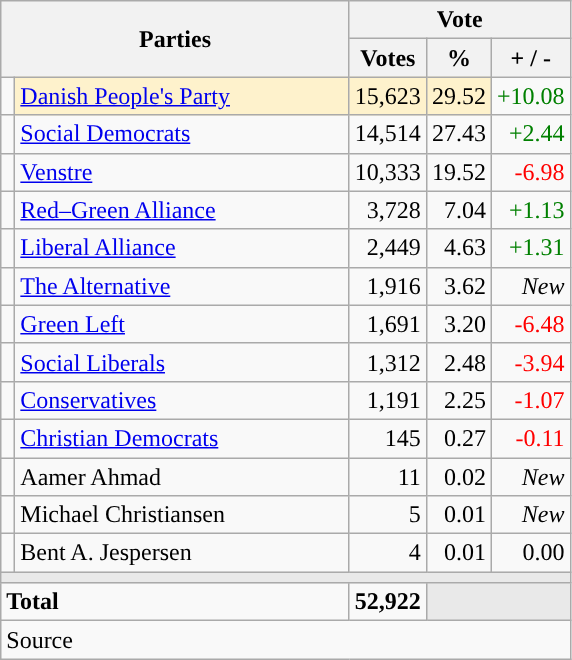<table class="wikitable" style="text-align:right;">
<tr>
<th style="text-align:centre;" rowspan="2" colspan="2" width="225">Parties</th>
<th colspan="3">Vote</th>
</tr>
<tr>
<th width="15">Votes</th>
<th width="15">%</th>
<th width="15">+ / -</th>
</tr>
<tr>
<td width="2" style="color:inherit;background:"></td>
<td bgcolor=#fef2cc  align="left"><a href='#'>Danish People's Party</a></td>
<td bgcolor=#fef2cc>15,623</td>
<td bgcolor=#fef2cc>29.52</td>
<td style=color:green;>+10.08</td>
</tr>
<tr>
<td width="2" style="color:inherit;background:"></td>
<td align="left"><a href='#'>Social Democrats</a></td>
<td>14,514</td>
<td>27.43</td>
<td style=color:green;>+2.44</td>
</tr>
<tr>
<td width="2" style="color:inherit;background:"></td>
<td align="left"><a href='#'>Venstre</a></td>
<td>10,333</td>
<td>19.52</td>
<td style=color:red;>-6.98</td>
</tr>
<tr>
<td width="2" style="color:inherit;background:"></td>
<td align="left"><a href='#'>Red–Green Alliance</a></td>
<td>3,728</td>
<td>7.04</td>
<td style=color:green;>+1.13</td>
</tr>
<tr>
<td width="2" style="color:inherit;background:"></td>
<td align="left"><a href='#'>Liberal Alliance</a></td>
<td>2,449</td>
<td>4.63</td>
<td style=color:green;>+1.31</td>
</tr>
<tr>
<td width="2" style="color:inherit;background:"></td>
<td align="left"><a href='#'>The Alternative</a></td>
<td>1,916</td>
<td>3.62</td>
<td><em>New</em></td>
</tr>
<tr>
<td width="2" style="color:inherit;background:"></td>
<td align="left"><a href='#'>Green Left</a></td>
<td>1,691</td>
<td>3.20</td>
<td style=color:red;>-6.48</td>
</tr>
<tr>
<td width="2" style="color:inherit;background:"></td>
<td align="left"><a href='#'>Social Liberals</a></td>
<td>1,312</td>
<td>2.48</td>
<td style=color:red;>-3.94</td>
</tr>
<tr>
<td width="2" style="color:inherit;background:"></td>
<td align="left"><a href='#'>Conservatives</a></td>
<td>1,191</td>
<td>2.25</td>
<td style=color:red;>-1.07</td>
</tr>
<tr>
<td width="2" style="color:inherit;background:"></td>
<td align="left"><a href='#'>Christian Democrats</a></td>
<td>145</td>
<td>0.27</td>
<td style=color:red;>-0.11</td>
</tr>
<tr>
<td width="2" style="color:inherit;background:"></td>
<td align="left">Aamer Ahmad</td>
<td>11</td>
<td>0.02</td>
<td><em>New</em></td>
</tr>
<tr>
<td width="2" style="color:inherit;background:"></td>
<td align="left">Michael Christiansen</td>
<td>5</td>
<td>0.01</td>
<td><em>New</em></td>
</tr>
<tr>
<td width="2" style="color:inherit;background:"></td>
<td align="left">Bent A. Jespersen</td>
<td>4</td>
<td>0.01</td>
<td>0.00</td>
</tr>
<tr>
<td colspan="7" bgcolor="#E9E9E9"></td>
</tr>
<tr>
<td align="left" colspan="2"><strong>Total</strong></td>
<td><strong>52,922</strong></td>
<td bgcolor="#E9E9E9" colspan="2"></td>
</tr>
<tr>
<td align="left" colspan="6">Source</td>
</tr>
</table>
